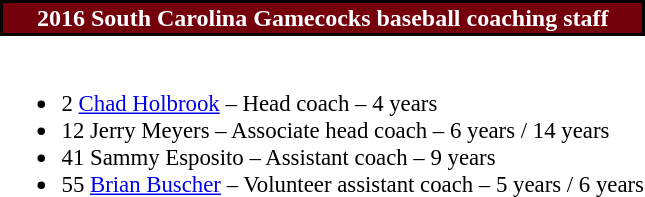<table class="toccolours" style="text-align: left;">
<tr>
<th colspan="9" style="background:#73000A;color:white; border: 2px solid #000000;text-align:center;">2016 South Carolina Gamecocks baseball coaching staff</th>
</tr>
<tr>
<td style="font-size: 95%;" valign="top"><br><ul><li>2 <a href='#'>Chad Holbrook</a> – Head coach – 4 years</li><li>12  Jerry Meyers – Associate head coach – 6 years / 14 years</li><li>41 Sammy Esposito – Assistant coach – 9 years</li><li>55 <a href='#'>Brian Buscher</a> – Volunteer assistant coach – 5 years / 6 years</li></ul></td>
</tr>
</table>
